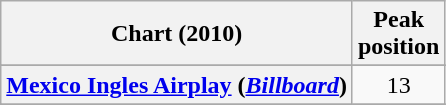<table class="wikitable sortable plainrowheaders">
<tr>
<th>Chart (2010)</th>
<th>Peak<br>position</th>
</tr>
<tr>
</tr>
<tr>
</tr>
<tr>
<th scope="row"><a href='#'>Mexico Ingles Airplay</a> (<em><a href='#'>Billboard</a></em>)</th>
<td style="text-align:center;">13</td>
</tr>
<tr>
</tr>
<tr>
</tr>
</table>
